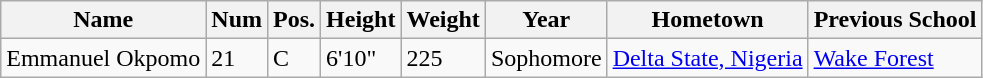<table class="wikitable sortable" border="1">
<tr>
<th>Name</th>
<th>Num</th>
<th>Pos.</th>
<th>Height</th>
<th>Weight</th>
<th>Year</th>
<th>Hometown</th>
<th class="unsortable">Previous School</th>
</tr>
<tr>
<td>Emmanuel Okpomo</td>
<td>21</td>
<td>C</td>
<td>6'10"</td>
<td>225</td>
<td>Sophomore</td>
<td><a href='#'>Delta State, Nigeria</a></td>
<td><a href='#'>Wake Forest</a></td>
</tr>
</table>
